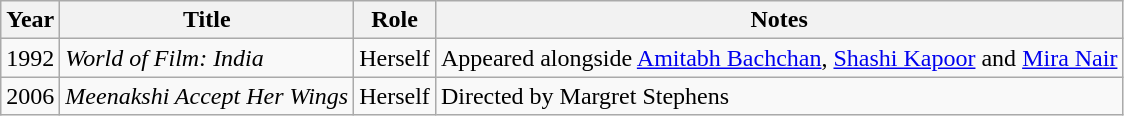<table class="wikitable sortable">
<tr>
<th>Year</th>
<th>Title</th>
<th>Role</th>
<th>Notes</th>
</tr>
<tr>
<td>1992</td>
<td><em>World of Film: India</em></td>
<td>Herself</td>
<td>Appeared alongside <a href='#'>Amitabh Bachchan</a>, <a href='#'>Shashi Kapoor</a> and <a href='#'>Mira Nair</a></td>
</tr>
<tr>
<td>2006</td>
<td><em>Meenakshi Accept Her Wings</em></td>
<td>Herself</td>
<td>Directed by Margret Stephens</td>
</tr>
</table>
